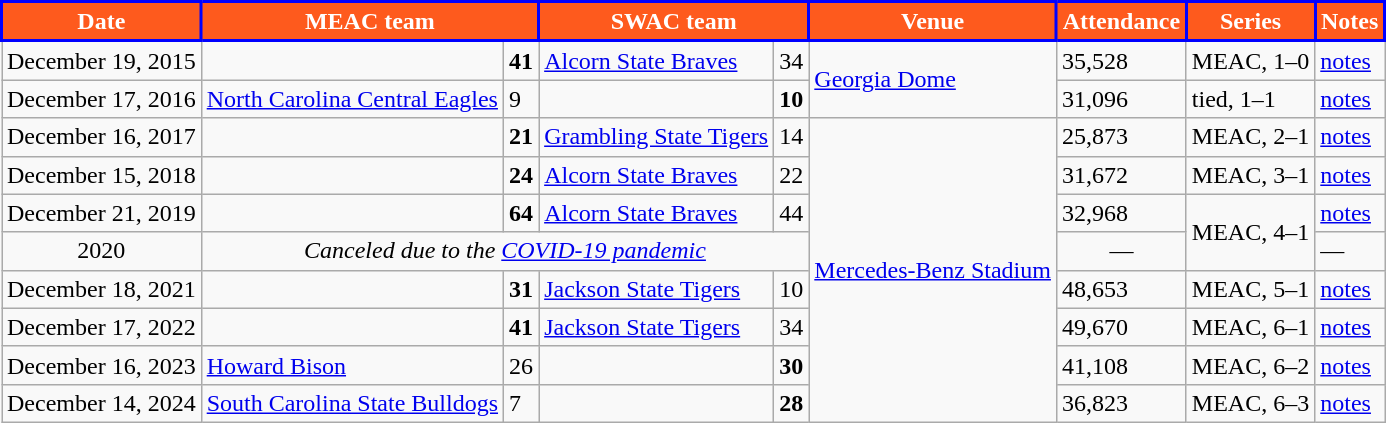<table class="wikitable">
<tr>
<th style="background:#FE5A1D; color:white; border: 2px solid blue;">Date</th>
<th style="background:#FE5A1D; color:white; border: 2px solid blue;" colspan="2">MEAC team</th>
<th style="background:#FE5A1D; color:white; border: 2px solid blue;" colspan="2">SWAC team</th>
<th style="background:#FE5A1D; color:white; border: 2px solid blue;">Venue</th>
<th style="background:#FE5A1D; color:white; border: 2px solid blue;">Attendance</th>
<th style="background:#FE5A1D; color:white; border: 2px solid blue;">Series</th>
<th style="background:#FE5A1D; color:white; border: 2px solid blue;">Notes</th>
</tr>
<tr>
<td>December 19, 2015</td>
<td style=><strong><a href='#'></a></strong></td>
<td><strong>41</strong></td>
<td><a href='#'>Alcorn State Braves</a></td>
<td>34</td>
<td rowspan=2><a href='#'>Georgia Dome</a></td>
<td>35,528</td>
<td>MEAC, 1–0</td>
<td><a href='#'>notes</a></td>
</tr>
<tr>
<td>December 17, 2016</td>
<td><a href='#'>North Carolina Central Eagles</a></td>
<td>9</td>
<td style=><strong><a href='#'></a></strong></td>
<td><strong>10</strong></td>
<td>31,096</td>
<td>tied, 1–1</td>
<td><a href='#'>notes</a></td>
</tr>
<tr>
<td>December 16, 2017</td>
<td style=><strong><a href='#'></a></strong></td>
<td><strong>21</strong></td>
<td><a href='#'>Grambling State Tigers</a></td>
<td>14</td>
<td rowspan=8><a href='#'>Mercedes-Benz Stadium</a></td>
<td>25,873</td>
<td>MEAC, 2–1</td>
<td><a href='#'>notes</a></td>
</tr>
<tr>
<td>December 15, 2018</td>
<td style=><strong><a href='#'></a></strong></td>
<td><strong>24</strong></td>
<td><a href='#'>Alcorn State Braves</a></td>
<td>22</td>
<td>31,672</td>
<td>MEAC, 3–1</td>
<td><a href='#'>notes</a></td>
</tr>
<tr>
<td>December 21, 2019</td>
<td style=><strong><a href='#'></a></strong></td>
<td><strong>64</strong></td>
<td><a href='#'>Alcorn State Braves</a></td>
<td>44</td>
<td>32,968</td>
<td rowspan=2>MEAC, 4–1</td>
<td><a href='#'>notes</a></td>
</tr>
<tr>
<td align=center>2020</td>
<td colspan=4 align=center><em>Canceled due to the <a href='#'>COVID-19 pandemic</a></em></td>
<td align=center>—</td>
<td>—</td>
</tr>
<tr>
<td>December 18, 2021</td>
<td style=><strong><a href='#'></a></strong></td>
<td><strong>31</strong></td>
<td><a href='#'>Jackson State Tigers</a></td>
<td>10</td>
<td>48,653</td>
<td>MEAC, 5–1</td>
<td><a href='#'>notes</a></td>
</tr>
<tr>
<td>December 17, 2022</td>
<td style=><strong><a href='#'></a></strong></td>
<td><strong>41</strong></td>
<td><a href='#'>Jackson State Tigers</a></td>
<td>34 </td>
<td>49,670</td>
<td>MEAC, 6–1</td>
<td><a href='#'>notes</a></td>
</tr>
<tr>
<td>December 16, 2023</td>
<td><a href='#'>Howard Bison</a></td>
<td>26</td>
<td style=><strong><a href='#'></a></strong></td>
<td><strong>30</strong></td>
<td>41,108</td>
<td>MEAC, 6–2</td>
<td><a href='#'>notes</a></td>
</tr>
<tr>
<td>December 14, 2024</td>
<td><a href='#'>South Carolina State Bulldogs</a></td>
<td>7</td>
<td style=><strong><a href='#'></a></strong></td>
<td><strong>28</strong></td>
<td>36,823</td>
<td>MEAC, 6–3</td>
<td><a href='#'>notes</a></td>
</tr>
</table>
